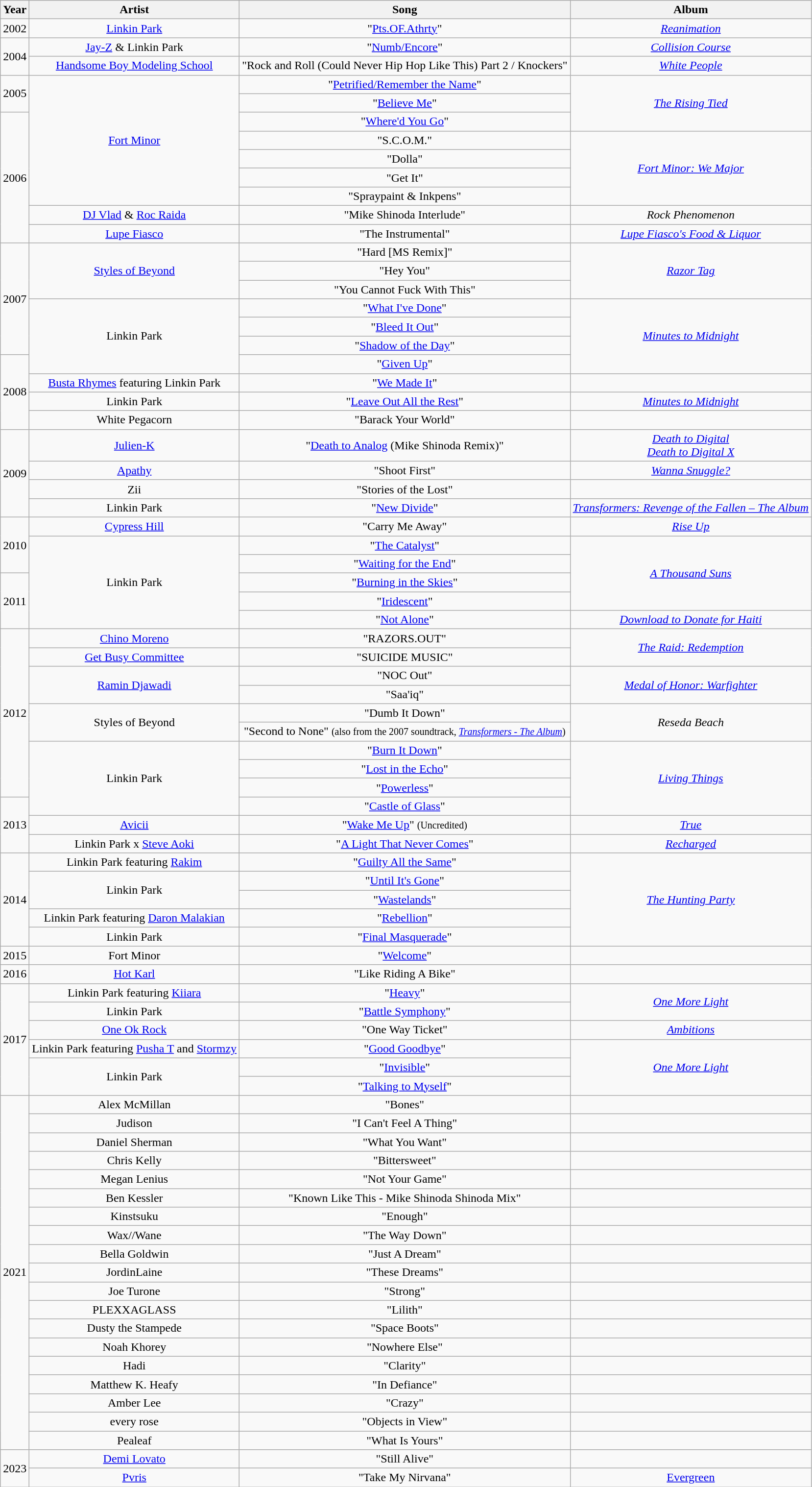<table class="wikitable plainrowheaders" style="text-align:center;">
<tr>
<th rowspan="1">Year</th>
<th rowspan="1">Artist</th>
<th rowspan="1">Song</th>
<th rowspan="1">Album</th>
</tr>
<tr>
<td>2002</td>
<td><a href='#'>Linkin Park</a></td>
<td>"<a href='#'>Pts.OF.Athrty</a>"</td>
<td><em><a href='#'>Reanimation</a></em></td>
</tr>
<tr>
<td rowspan="2">2004</td>
<td><a href='#'>Jay-Z</a> & Linkin Park</td>
<td>"<a href='#'>Numb/Encore</a>"</td>
<td><em><a href='#'>Collision Course</a></em></td>
</tr>
<tr>
<td><a href='#'>Handsome Boy Modeling School</a></td>
<td>"Rock and Roll (Could Never Hip Hop Like This) Part 2 / Knockers"</td>
<td><em><a href='#'>White People</a></em></td>
</tr>
<tr>
<td rowspan="2">2005</td>
<td rowspan="7"><a href='#'>Fort Minor</a></td>
<td>"<a href='#'>Petrified/Remember the Name</a>"</td>
<td rowspan="3"><em><a href='#'>The Rising Tied</a></em></td>
</tr>
<tr>
<td>"<a href='#'>Believe Me</a>"</td>
</tr>
<tr>
<td rowspan="7">2006</td>
<td>"<a href='#'>Where'd You Go</a>"</td>
</tr>
<tr>
<td>"S.C.O.M."</td>
<td rowspan="4"><em><a href='#'>Fort Minor: We Major</a></em></td>
</tr>
<tr>
<td>"Dolla"</td>
</tr>
<tr>
<td>"Get It"</td>
</tr>
<tr>
<td>"Spraypaint & Inkpens"</td>
</tr>
<tr>
<td><a href='#'>DJ Vlad</a> & <a href='#'>Roc Raida</a></td>
<td>"Mike Shinoda Interlude"</td>
<td><em>Rock Phenomenon</em></td>
</tr>
<tr>
<td><a href='#'>Lupe Fiasco</a></td>
<td>"The Instrumental"</td>
<td><em><a href='#'>Lupe Fiasco's Food & Liquor</a></em></td>
</tr>
<tr>
<td rowspan="6">2007</td>
<td rowspan="3"><a href='#'>Styles of Beyond</a></td>
<td>"Hard [MS Remix]"</td>
<td rowspan="3"><em><a href='#'>Razor Tag</a></em></td>
</tr>
<tr>
<td>"Hey You"</td>
</tr>
<tr>
<td>"You Cannot Fuck With This"</td>
</tr>
<tr>
<td rowspan="4">Linkin Park</td>
<td>"<a href='#'>What I've Done</a>"</td>
<td rowspan="4"><em><a href='#'>Minutes to Midnight</a></em></td>
</tr>
<tr>
<td>"<a href='#'>Bleed It Out</a>"</td>
</tr>
<tr>
<td>"<a href='#'>Shadow of the Day</a>"</td>
</tr>
<tr>
<td rowspan="4">2008</td>
<td>"<a href='#'>Given Up</a>"</td>
</tr>
<tr>
<td><a href='#'>Busta Rhymes</a> featuring Linkin Park</td>
<td>"<a href='#'>We Made It</a>"</td>
<td></td>
</tr>
<tr>
<td>Linkin Park</td>
<td>"<a href='#'>Leave Out All the Rest</a>"</td>
<td><em><a href='#'>Minutes to Midnight</a></em></td>
</tr>
<tr>
<td>White Pegacorn</td>
<td>"Barack Your World"</td>
<td></td>
</tr>
<tr>
<td rowspan="4">2009</td>
<td><a href='#'>Julien-K</a></td>
<td>"<a href='#'>Death to Analog</a> (Mike Shinoda Remix)"</td>
<td><em><a href='#'>Death to Digital</a></em><br><em><a href='#'>Death to Digital X</a></em></td>
</tr>
<tr>
<td><a href='#'>Apathy</a></td>
<td>"Shoot First"</td>
<td><em><a href='#'>Wanna Snuggle?</a></em></td>
</tr>
<tr>
<td>Zii</td>
<td>"Stories of the Lost"</td>
<td></td>
</tr>
<tr>
<td>Linkin Park</td>
<td>"<a href='#'>New Divide</a>"</td>
<td><em><a href='#'>Transformers: Revenge of the Fallen – The Album</a></em></td>
</tr>
<tr>
<td rowspan="3">2010</td>
<td><a href='#'>Cypress Hill</a></td>
<td>"Carry Me Away"</td>
<td><em><a href='#'>Rise Up</a></em></td>
</tr>
<tr>
<td rowspan="5">Linkin Park</td>
<td>"<a href='#'>The Catalyst</a>"</td>
<td rowspan="4"><em><a href='#'>A Thousand Suns</a></em></td>
</tr>
<tr>
<td>"<a href='#'>Waiting for the End</a>"</td>
</tr>
<tr>
<td rowspan="3">2011</td>
<td>"<a href='#'>Burning in the Skies</a>"</td>
</tr>
<tr>
<td>"<a href='#'>Iridescent</a>"</td>
</tr>
<tr>
<td>"<a href='#'>Not Alone</a>"</td>
<td><em><a href='#'>Download to Donate for Haiti</a></em></td>
</tr>
<tr>
<td rowspan="9">2012</td>
<td><a href='#'>Chino Moreno</a></td>
<td>"RAZORS.OUT"</td>
<td rowspan="2"><em><a href='#'>The Raid: Redemption</a></em></td>
</tr>
<tr>
<td><a href='#'>Get Busy Committee</a></td>
<td>"SUICIDE MUSIC"</td>
</tr>
<tr>
<td rowspan="2"><a href='#'>Ramin Djawadi</a></td>
<td>"NOC Out"</td>
<td rowspan="2"><em><a href='#'>Medal of Honor: Warfighter</a></em></td>
</tr>
<tr>
<td>"Saa'iq"</td>
</tr>
<tr>
<td rowspan="2">Styles of Beyond</td>
<td>"Dumb It Down"</td>
<td rowspan="2"><em>Reseda Beach</em></td>
</tr>
<tr>
<td>"Second to None" <small>(also from the 2007 soundtrack, <em><a href='#'>Transformers - The Album</a></em>)</small></td>
</tr>
<tr>
<td rowspan="4">Linkin Park</td>
<td>"<a href='#'>Burn It Down</a>"</td>
<td rowspan="4"><em><a href='#'>Living Things</a></em></td>
</tr>
<tr>
<td>"<a href='#'>Lost in the Echo</a>"</td>
</tr>
<tr>
<td>"<a href='#'>Powerless</a>"</td>
</tr>
<tr>
<td rowspan="3">2013</td>
<td>"<a href='#'>Castle of Glass</a>"</td>
</tr>
<tr>
<td><a href='#'>Avicii</a></td>
<td>"<a href='#'>Wake Me Up</a>" <small>(Uncredited)</small></td>
<td><em><a href='#'>True</a></em></td>
</tr>
<tr>
<td>Linkin Park x <a href='#'>Steve Aoki</a></td>
<td>"<a href='#'>A Light That Never Comes</a>"</td>
<td><em><a href='#'>Recharged</a></em></td>
</tr>
<tr>
<td rowspan="5">2014</td>
<td>Linkin Park featuring <a href='#'>Rakim</a></td>
<td>"<a href='#'>Guilty All the Same</a>"</td>
<td rowspan="5"><em><a href='#'>The Hunting Party</a></em></td>
</tr>
<tr>
<td rowspan="2">Linkin Park</td>
<td>"<a href='#'>Until It's Gone</a>"</td>
</tr>
<tr>
<td>"<a href='#'>Wastelands</a>"</td>
</tr>
<tr>
<td>Linkin Park featuring <a href='#'>Daron Malakian</a></td>
<td>"<a href='#'>Rebellion</a>"</td>
</tr>
<tr>
<td>Linkin Park</td>
<td>"<a href='#'>Final Masquerade</a>"</td>
</tr>
<tr>
<td>2015</td>
<td>Fort Minor</td>
<td>"<a href='#'>Welcome</a>"</td>
<td></td>
</tr>
<tr>
<td>2016</td>
<td><a href='#'>Hot Karl</a></td>
<td>"Like Riding A Bike"</td>
<td></td>
</tr>
<tr>
<td rowspan="6">2017</td>
<td>Linkin Park featuring <a href='#'>Kiiara</a></td>
<td>"<a href='#'>Heavy</a>"</td>
<td rowspan="2"><em><a href='#'>One More Light</a></em></td>
</tr>
<tr>
<td>Linkin Park</td>
<td>"<a href='#'>Battle Symphony</a>"</td>
</tr>
<tr>
<td><a href='#'>One Ok Rock</a></td>
<td>"One Way Ticket"</td>
<td><em><a href='#'>Ambitions</a></em></td>
</tr>
<tr>
<td>Linkin Park featuring <a href='#'>Pusha T</a> and <a href='#'>Stormzy</a></td>
<td>"<a href='#'>Good Goodbye</a>"</td>
<td rowspan="3"><em><a href='#'>One More Light</a></em></td>
</tr>
<tr>
<td rowspan="2">Linkin Park</td>
<td>"<a href='#'>Invisible</a>"</td>
</tr>
<tr>
<td>"<a href='#'>Talking to Myself</a>"</td>
</tr>
<tr>
<td rowspan="19">2021</td>
<td>Alex McMillan</td>
<td>"Bones"</td>
<td></td>
</tr>
<tr>
<td>Judison</td>
<td>"I Can't Feel A Thing"</td>
<td></td>
</tr>
<tr>
<td>Daniel Sherman</td>
<td>"What You Want"</td>
<td></td>
</tr>
<tr>
<td>Chris Kelly</td>
<td>"Bittersweet"</td>
<td></td>
</tr>
<tr>
<td>Megan Lenius</td>
<td>"Not Your Game"</td>
<td></td>
</tr>
<tr>
<td>Ben Kessler</td>
<td>"Known Like This - Mike Shinoda Shinoda Mix"</td>
<td></td>
</tr>
<tr>
<td>Kinstsuku</td>
<td>"Enough"</td>
<td></td>
</tr>
<tr>
<td>Wax//Wane</td>
<td>"The Way Down"</td>
<td></td>
</tr>
<tr>
<td>Bella Goldwin</td>
<td>"Just A Dream"</td>
<td></td>
</tr>
<tr>
<td>JordinLaine</td>
<td>"These Dreams"</td>
<td></td>
</tr>
<tr>
<td>Joe Turone</td>
<td>"Strong"</td>
<td></td>
</tr>
<tr>
<td>PLEXXAGLASS</td>
<td>"Lilith"</td>
<td></td>
</tr>
<tr>
<td>Dusty the Stampede</td>
<td>"Space Boots"</td>
<td></td>
</tr>
<tr>
<td>Noah Khorey</td>
<td>"Nowhere Else"</td>
<td></td>
</tr>
<tr>
<td>Hadi</td>
<td>"Clarity"</td>
<td></td>
</tr>
<tr>
<td>Matthew K. Heafy</td>
<td>"In Defiance"</td>
<td></td>
</tr>
<tr>
<td>Amber Lee</td>
<td>"Crazy"</td>
<td></td>
</tr>
<tr>
<td>every rose</td>
<td>"Objects in View"</td>
<td></td>
</tr>
<tr>
<td>Pealeaf</td>
<td>"What Is Yours"</td>
<td></td>
</tr>
<tr>
<td rowspan="2">2023</td>
<td><a href='#'>Demi Lovato</a></td>
<td>"Still Alive"</td>
<td></td>
</tr>
<tr>
<td><a href='#'>Pvris</a></td>
<td>"Take My Nirvana"</td>
<td><a href='#'>Evergreen</a></td>
</tr>
</table>
